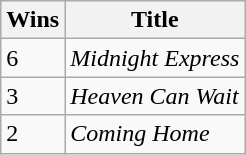<table class="wikitable">
<tr>
<th>Wins</th>
<th>Title</th>
</tr>
<tr>
<td>6</td>
<td><em>Midnight Express</em></td>
</tr>
<tr>
<td>3</td>
<td><em>Heaven Can Wait</em></td>
</tr>
<tr>
<td>2</td>
<td><em>Coming Home</em></td>
</tr>
</table>
